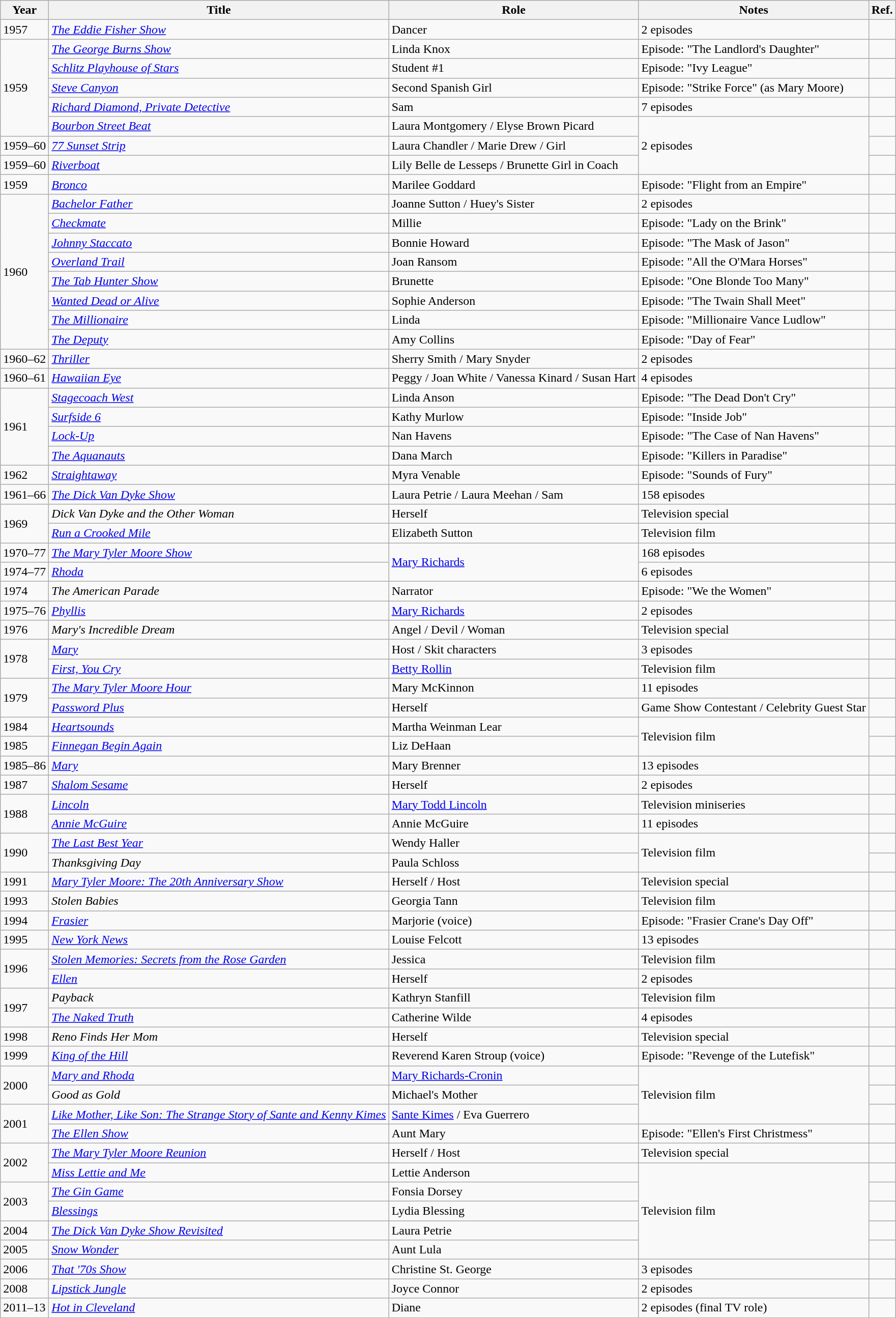<table class="wikitable sortable">
<tr>
<th>Year</th>
<th>Title</th>
<th>Role</th>
<th>Notes</th>
<th class="unsortable">Ref.</th>
</tr>
<tr>
<td>1957</td>
<td><em><a href='#'>The Eddie Fisher Show</a></em></td>
<td>Dancer</td>
<td>2 episodes</td>
<td></td>
</tr>
<tr>
<td rowspan="5">1959</td>
<td><em><a href='#'>The George Burns Show</a></em></td>
<td>Linda Knox</td>
<td>Episode: "The Landlord's Daughter"</td>
<td></td>
</tr>
<tr>
<td><em><a href='#'>Schlitz Playhouse of Stars</a></em></td>
<td>Student #1</td>
<td>Episode: "Ivy League"</td>
<td></td>
</tr>
<tr>
<td><em><a href='#'>Steve Canyon</a></em></td>
<td>Second Spanish Girl</td>
<td>Episode: "Strike Force" (as Mary Moore)</td>
<td></td>
</tr>
<tr>
<td><em><a href='#'>Richard Diamond, Private Detective</a></em></td>
<td>Sam</td>
<td>7 episodes</td>
<td></td>
</tr>
<tr>
<td><em><a href='#'>Bourbon Street Beat</a></em></td>
<td>Laura Montgomery / Elyse Brown Picard</td>
<td rowspan="3">2 episodes</td>
<td></td>
</tr>
<tr>
<td>1959–60</td>
<td><em><a href='#'>77 Sunset Strip</a></em></td>
<td>Laura Chandler / Marie Drew / Girl</td>
<td></td>
</tr>
<tr>
<td>1959–60</td>
<td><em><a href='#'>Riverboat</a></em></td>
<td>Lily Belle de Lesseps / Brunette Girl in Coach</td>
<td></td>
</tr>
<tr>
<td>1959</td>
<td><em><a href='#'>Bronco</a></em></td>
<td>Marilee Goddard</td>
<td>Episode: "Flight from an Empire"</td>
<td></td>
</tr>
<tr>
<td rowspan="8">1960</td>
<td><em><a href='#'>Bachelor Father</a></em></td>
<td>Joanne Sutton / Huey's Sister</td>
<td>2 episodes</td>
<td></td>
</tr>
<tr>
<td><em><a href='#'>Checkmate</a></em></td>
<td>Millie</td>
<td>Episode: "Lady on the Brink"</td>
<td></td>
</tr>
<tr>
<td><em><a href='#'>Johnny Staccato</a></em></td>
<td>Bonnie Howard</td>
<td>Episode: "The Mask of Jason"</td>
<td></td>
</tr>
<tr>
<td><em><a href='#'>Overland Trail</a></em></td>
<td>Joan Ransom</td>
<td>Episode: "All the O'Mara Horses"</td>
<td></td>
</tr>
<tr>
<td><em><a href='#'>The Tab Hunter Show</a></em></td>
<td>Brunette</td>
<td>Episode: "One Blonde Too Many"</td>
<td></td>
</tr>
<tr>
<td><em><a href='#'>Wanted Dead or Alive</a></em></td>
<td>Sophie Anderson</td>
<td>Episode: "The Twain Shall Meet"</td>
<td></td>
</tr>
<tr>
<td><em><a href='#'>The Millionaire</a></em></td>
<td>Linda</td>
<td>Episode: "Millionaire Vance Ludlow"</td>
<td></td>
</tr>
<tr>
<td><em><a href='#'>The Deputy</a></em></td>
<td>Amy Collins</td>
<td>Episode: "Day of Fear"</td>
<td></td>
</tr>
<tr>
<td>1960–62</td>
<td><em><a href='#'>Thriller</a></em></td>
<td>Sherry Smith / Mary Snyder</td>
<td>2 episodes</td>
<td></td>
</tr>
<tr>
<td>1960–61</td>
<td><em><a href='#'>Hawaiian Eye</a></em></td>
<td>Peggy / Joan White / Vanessa Kinard / Susan Hart</td>
<td>4 episodes</td>
<td></td>
</tr>
<tr>
<td rowspan="4">1961</td>
<td><em><a href='#'>Stagecoach West</a></em></td>
<td>Linda Anson</td>
<td>Episode: "The Dead Don't Cry"</td>
<td></td>
</tr>
<tr>
<td><em><a href='#'>Surfside 6</a></em></td>
<td>Kathy Murlow</td>
<td>Episode: "Inside Job"</td>
<td></td>
</tr>
<tr>
<td><em><a href='#'>Lock-Up</a></em></td>
<td>Nan Havens</td>
<td>Episode: "The Case of Nan Havens"</td>
<td></td>
</tr>
<tr>
<td><em><a href='#'>The Aquanauts</a></em></td>
<td>Dana March</td>
<td>Episode: "Killers in Paradise"</td>
<td></td>
</tr>
<tr>
<td>1962</td>
<td><em><a href='#'>Straightaway</a></em></td>
<td>Myra Venable</td>
<td>Episode: "Sounds of Fury"</td>
<td></td>
</tr>
<tr>
<td>1961–66</td>
<td><em><a href='#'>The Dick Van Dyke Show</a></em></td>
<td>Laura Petrie / Laura Meehan / Sam</td>
<td>158 episodes</td>
<td></td>
</tr>
<tr>
<td rowspan="2">1969</td>
<td><em>Dick Van Dyke and the Other Woman</em></td>
<td>Herself</td>
<td>Television special</td>
<td></td>
</tr>
<tr>
<td><em><a href='#'>Run a Crooked Mile</a></em></td>
<td>Elizabeth Sutton</td>
<td>Television film</td>
<td></td>
</tr>
<tr>
<td>1970–77</td>
<td><em><a href='#'>The Mary Tyler Moore Show</a></em></td>
<td rowspan="2"><a href='#'>Mary Richards</a></td>
<td>168 episodes</td>
<td></td>
</tr>
<tr>
<td>1974–77</td>
<td><em><a href='#'>Rhoda</a></em></td>
<td>6 episodes</td>
<td></td>
</tr>
<tr>
<td>1974</td>
<td><em>The American Parade</em></td>
<td>Narrator</td>
<td>Episode: "We the Women"</td>
<td></td>
</tr>
<tr>
<td>1975–76</td>
<td><em><a href='#'>Phyllis</a></em></td>
<td><a href='#'>Mary Richards</a></td>
<td>2 episodes</td>
<td></td>
</tr>
<tr>
<td>1976</td>
<td><em>Mary's Incredible Dream</em></td>
<td>Angel / Devil / Woman</td>
<td>Television special</td>
<td></td>
</tr>
<tr>
<td rowspan="2">1978</td>
<td><em><a href='#'>Mary</a></em></td>
<td>Host / Skit characters</td>
<td>3 episodes</td>
<td></td>
</tr>
<tr>
<td><em><a href='#'>First, You Cry</a></em></td>
<td><a href='#'>Betty Rollin</a></td>
<td>Television film</td>
<td></td>
</tr>
<tr>
<td rowspan="2">1979</td>
<td><em><a href='#'>The Mary Tyler Moore Hour</a></em></td>
<td>Mary McKinnon</td>
<td>11 episodes</td>
<td></td>
</tr>
<tr>
<td><em><a href='#'>Password Plus</a></em></td>
<td>Herself</td>
<td>Game Show Contestant / Celebrity Guest Star</td>
<td></td>
</tr>
<tr>
<td>1984</td>
<td><em><a href='#'>Heartsounds</a></em></td>
<td>Martha Weinman Lear</td>
<td rowspan="2">Television film</td>
<td></td>
</tr>
<tr>
<td>1985</td>
<td><em><a href='#'>Finnegan Begin Again</a></em></td>
<td>Liz DeHaan</td>
<td></td>
</tr>
<tr>
<td>1985–86</td>
<td><em><a href='#'>Mary</a></em></td>
<td>Mary Brenner</td>
<td>13 episodes</td>
<td></td>
</tr>
<tr>
<td>1987</td>
<td><em><a href='#'>Shalom Sesame</a></em></td>
<td>Herself</td>
<td>2 episodes</td>
<td></td>
</tr>
<tr>
<td rowspan="2">1988</td>
<td><em><a href='#'>Lincoln</a></em></td>
<td><a href='#'>Mary Todd Lincoln</a></td>
<td>Television miniseries</td>
<td></td>
</tr>
<tr>
<td><em><a href='#'>Annie McGuire</a></em></td>
<td>Annie McGuire</td>
<td>11 episodes</td>
<td></td>
</tr>
<tr>
<td rowspan="2">1990</td>
<td><em><a href='#'>The Last Best Year</a></em></td>
<td>Wendy Haller</td>
<td rowspan="2">Television film</td>
<td></td>
</tr>
<tr>
<td><em>Thanksgiving Day</em></td>
<td>Paula Schloss</td>
<td></td>
</tr>
<tr>
<td>1991</td>
<td><em><a href='#'>Mary Tyler Moore: The 20th Anniversary Show</a></em></td>
<td>Herself / Host</td>
<td>Television special</td>
<td></td>
</tr>
<tr>
<td>1993</td>
<td><em>Stolen Babies</em></td>
<td>Georgia Tann</td>
<td>Television film</td>
<td></td>
</tr>
<tr>
<td>1994</td>
<td><em><a href='#'>Frasier</a></em></td>
<td>Marjorie (voice)</td>
<td>Episode: "Frasier Crane's Day Off"</td>
<td></td>
</tr>
<tr>
<td>1995</td>
<td><em><a href='#'>New York News</a></em></td>
<td>Louise Felcott</td>
<td>13 episodes</td>
<td></td>
</tr>
<tr>
<td rowspan="2">1996</td>
<td><em><a href='#'>Stolen Memories: Secrets from the Rose Garden</a></em></td>
<td>Jessica</td>
<td>Television film</td>
<td></td>
</tr>
<tr>
<td><em><a href='#'>Ellen</a></em></td>
<td>Herself</td>
<td>2 episodes</td>
<td></td>
</tr>
<tr>
<td rowspan="2">1997</td>
<td><em>Payback</em></td>
<td>Kathryn Stanfill</td>
<td>Television film</td>
<td></td>
</tr>
<tr>
<td><em><a href='#'>The Naked Truth</a></em></td>
<td>Catherine Wilde</td>
<td>4 episodes</td>
<td></td>
</tr>
<tr>
<td>1998</td>
<td><em>Reno Finds Her Mom</em></td>
<td>Herself</td>
<td>Television special</td>
<td></td>
</tr>
<tr>
<td>1999</td>
<td><em><a href='#'>King of the Hill</a></em></td>
<td>Reverend Karen Stroup (voice)</td>
<td>Episode: "Revenge of the Lutefisk"</td>
<td></td>
</tr>
<tr>
<td rowspan="2">2000</td>
<td><em><a href='#'>Mary and Rhoda</a></em></td>
<td><a href='#'>Mary Richards-Cronin</a></td>
<td rowspan="3">Television film</td>
<td></td>
</tr>
<tr>
<td><em>Good as Gold</em></td>
<td>Michael's Mother</td>
<td></td>
</tr>
<tr>
<td rowspan="2">2001</td>
<td><em><a href='#'>Like Mother, Like Son: The Strange Story of Sante and Kenny Kimes</a></em></td>
<td><a href='#'>Sante Kimes</a> / Eva Guerrero</td>
<td></td>
</tr>
<tr>
<td><em><a href='#'>The Ellen Show</a></em></td>
<td>Aunt Mary</td>
<td>Episode: "Ellen's First Christmess"</td>
<td></td>
</tr>
<tr>
<td rowspan="2">2002</td>
<td><em><a href='#'>The Mary Tyler Moore Reunion</a></em></td>
<td>Herself / Host</td>
<td>Television special</td>
<td></td>
</tr>
<tr>
<td><em><a href='#'>Miss Lettie and Me</a></em></td>
<td>Lettie Anderson</td>
<td rowspan="5">Television film</td>
<td></td>
</tr>
<tr>
<td rowspan="2">2003</td>
<td><em><a href='#'>The Gin Game</a></em></td>
<td>Fonsia Dorsey</td>
<td></td>
</tr>
<tr>
<td><em><a href='#'>Blessings</a></em></td>
<td>Lydia Blessing</td>
<td></td>
</tr>
<tr>
<td>2004</td>
<td><em><a href='#'>The Dick Van Dyke Show Revisited</a></em></td>
<td>Laura Petrie</td>
<td></td>
</tr>
<tr>
<td>2005</td>
<td><em><a href='#'>Snow Wonder</a></em></td>
<td>Aunt Lula</td>
<td></td>
</tr>
<tr>
<td>2006</td>
<td><em><a href='#'>That '70s Show</a></em></td>
<td>Christine St. George</td>
<td>3 episodes</td>
<td></td>
</tr>
<tr>
<td>2008</td>
<td><em><a href='#'>Lipstick Jungle</a></em></td>
<td>Joyce Connor</td>
<td>2 episodes</td>
<td></td>
</tr>
<tr>
<td>2011–13</td>
<td><em><a href='#'>Hot in Cleveland</a></em></td>
<td>Diane</td>
<td>2 episodes (final TV role)</td>
<td></td>
</tr>
</table>
